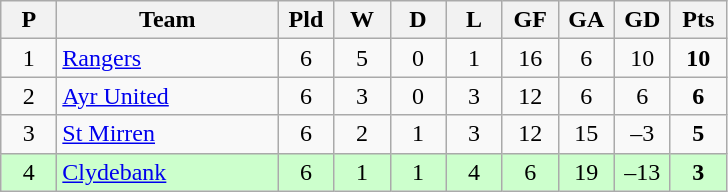<table class="wikitable" style="text-align: center;">
<tr>
<th width=30>P</th>
<th width=140>Team</th>
<th width=30>Pld</th>
<th width=30>W</th>
<th width=30>D</th>
<th width=30>L</th>
<th width=30>GF</th>
<th width=30>GA</th>
<th width=30>GD</th>
<th width=30>Pts</th>
</tr>
<tr>
<td>1</td>
<td align=left><a href='#'>Rangers</a></td>
<td>6</td>
<td>5</td>
<td>0</td>
<td>1</td>
<td>16</td>
<td>6</td>
<td>10</td>
<td><strong>10</strong></td>
</tr>
<tr>
<td>2</td>
<td align=left><a href='#'>Ayr United</a></td>
<td>6</td>
<td>3</td>
<td>0</td>
<td>3</td>
<td>12</td>
<td>6</td>
<td>6</td>
<td><strong>6</strong></td>
</tr>
<tr>
<td>3</td>
<td align=left><a href='#'>St Mirren</a></td>
<td>6</td>
<td>2</td>
<td>1</td>
<td>3</td>
<td>12</td>
<td>15</td>
<td>–3</td>
<td><strong>5</strong></td>
</tr>
<tr style="background:#ccffcc;">
<td>4</td>
<td align=left><a href='#'>Clydebank</a></td>
<td>6</td>
<td>1</td>
<td>1</td>
<td>4</td>
<td>6</td>
<td>19</td>
<td>–13</td>
<td><strong>3</strong></td>
</tr>
</table>
